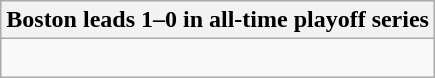<table class="wikitable collapsible collapsed">
<tr>
<th>Boston leads 1–0 in all-time playoff series</th>
</tr>
<tr>
<td><br></td>
</tr>
</table>
